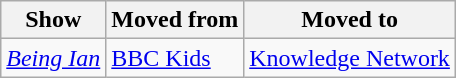<table class="wikitable">
<tr ">
<th>Show</th>
<th>Moved from</th>
<th>Moved to</th>
</tr>
<tr>
<td><em><a href='#'>Being Ian</a></em></td>
<td><a href='#'>BBC Kids</a></td>
<td><a href='#'>Knowledge Network</a></td>
</tr>
</table>
